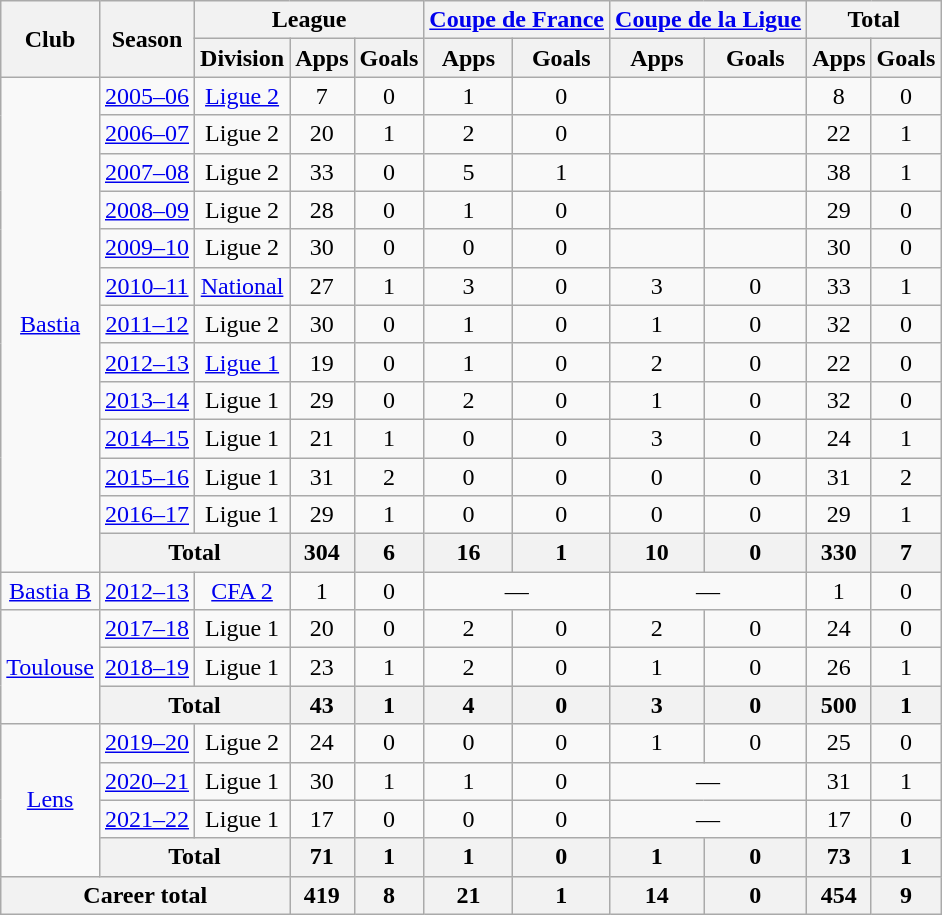<table class="wikitable" style="text-align: center">
<tr>
<th rowspan="2">Club</th>
<th rowspan="2">Season</th>
<th colspan="3">League</th>
<th colspan="2"><a href='#'>Coupe de France</a></th>
<th colspan="2"><a href='#'>Coupe de la Ligue</a></th>
<th colspan="2">Total</th>
</tr>
<tr>
<th>Division</th>
<th>Apps</th>
<th>Goals</th>
<th>Apps</th>
<th>Goals</th>
<th>Apps</th>
<th>Goals</th>
<th>Apps</th>
<th>Goals</th>
</tr>
<tr>
<td rowspan="13"><a href='#'>Bastia</a></td>
<td><a href='#'>2005–06</a></td>
<td><a href='#'>Ligue 2</a></td>
<td>7</td>
<td>0</td>
<td>1</td>
<td>0</td>
<td></td>
<td></td>
<td>8</td>
<td>0</td>
</tr>
<tr>
<td><a href='#'>2006–07</a></td>
<td>Ligue 2</td>
<td>20</td>
<td>1</td>
<td>2</td>
<td>0</td>
<td></td>
<td></td>
<td>22</td>
<td>1</td>
</tr>
<tr>
<td><a href='#'>2007–08</a></td>
<td>Ligue 2</td>
<td>33</td>
<td>0</td>
<td>5</td>
<td>1</td>
<td></td>
<td></td>
<td>38</td>
<td>1</td>
</tr>
<tr>
<td><a href='#'>2008–09</a></td>
<td>Ligue 2</td>
<td>28</td>
<td>0</td>
<td>1</td>
<td>0</td>
<td></td>
<td></td>
<td>29</td>
<td>0</td>
</tr>
<tr>
<td><a href='#'>2009–10</a></td>
<td>Ligue 2</td>
<td>30</td>
<td>0</td>
<td>0</td>
<td>0</td>
<td></td>
<td></td>
<td>30</td>
<td>0</td>
</tr>
<tr>
<td><a href='#'>2010–11</a></td>
<td><a href='#'>National</a></td>
<td>27</td>
<td>1</td>
<td>3</td>
<td>0</td>
<td>3</td>
<td>0</td>
<td>33</td>
<td>1</td>
</tr>
<tr>
<td><a href='#'>2011–12</a></td>
<td>Ligue 2</td>
<td>30</td>
<td>0</td>
<td>1</td>
<td>0</td>
<td>1</td>
<td>0</td>
<td>32</td>
<td>0</td>
</tr>
<tr>
<td><a href='#'>2012–13</a></td>
<td><a href='#'>Ligue 1</a></td>
<td>19</td>
<td>0</td>
<td>1</td>
<td>0</td>
<td>2</td>
<td>0</td>
<td>22</td>
<td>0</td>
</tr>
<tr>
<td><a href='#'>2013–14</a></td>
<td>Ligue 1</td>
<td>29</td>
<td>0</td>
<td>2</td>
<td>0</td>
<td>1</td>
<td>0</td>
<td>32</td>
<td>0</td>
</tr>
<tr>
<td><a href='#'>2014–15</a></td>
<td>Ligue 1</td>
<td>21</td>
<td>1</td>
<td>0</td>
<td>0</td>
<td>3</td>
<td>0</td>
<td>24</td>
<td>1</td>
</tr>
<tr>
<td><a href='#'>2015–16</a></td>
<td>Ligue 1</td>
<td>31</td>
<td>2</td>
<td>0</td>
<td>0</td>
<td>0</td>
<td>0</td>
<td>31</td>
<td>2</td>
</tr>
<tr>
<td><a href='#'>2016–17</a></td>
<td>Ligue 1</td>
<td>29</td>
<td>1</td>
<td>0</td>
<td>0</td>
<td>0</td>
<td>0</td>
<td>29</td>
<td>1</td>
</tr>
<tr>
<th colspan="2">Total</th>
<th>304</th>
<th>6</th>
<th>16</th>
<th>1</th>
<th>10</th>
<th>0</th>
<th>330</th>
<th>7</th>
</tr>
<tr>
<td><a href='#'>Bastia B</a></td>
<td><a href='#'>2012–13</a></td>
<td><a href='#'>CFA 2</a></td>
<td>1</td>
<td>0</td>
<td colspan="2">—</td>
<td colspan="2">—</td>
<td>1</td>
<td>0</td>
</tr>
<tr>
<td rowspan="3"><a href='#'>Toulouse</a></td>
<td><a href='#'>2017–18</a></td>
<td>Ligue 1</td>
<td>20</td>
<td>0</td>
<td>2</td>
<td>0</td>
<td>2</td>
<td>0</td>
<td>24</td>
<td>0</td>
</tr>
<tr>
<td><a href='#'>2018–19</a></td>
<td>Ligue 1</td>
<td>23</td>
<td>1</td>
<td>2</td>
<td>0</td>
<td>1</td>
<td>0</td>
<td>26</td>
<td>1</td>
</tr>
<tr>
<th colspan="2">Total</th>
<th>43</th>
<th>1</th>
<th>4</th>
<th>0</th>
<th>3</th>
<th>0</th>
<th>500</th>
<th>1</th>
</tr>
<tr>
<td rowspan="4"><a href='#'>Lens</a></td>
<td><a href='#'>2019–20</a></td>
<td>Ligue 2</td>
<td>24</td>
<td>0</td>
<td>0</td>
<td>0</td>
<td>1</td>
<td>0</td>
<td>25</td>
<td>0</td>
</tr>
<tr>
<td><a href='#'>2020–21</a></td>
<td>Ligue 1</td>
<td>30</td>
<td>1</td>
<td>1</td>
<td>0</td>
<td colspan="2">—</td>
<td>31</td>
<td>1</td>
</tr>
<tr>
<td><a href='#'>2021–22</a></td>
<td>Ligue 1</td>
<td>17</td>
<td>0</td>
<td>0</td>
<td>0</td>
<td colspan="2">—</td>
<td>17</td>
<td>0</td>
</tr>
<tr>
<th colspan="2">Total</th>
<th>71</th>
<th>1</th>
<th>1</th>
<th>0</th>
<th>1</th>
<th>0</th>
<th>73</th>
<th>1</th>
</tr>
<tr>
<th colspan="3">Career total</th>
<th>419</th>
<th>8</th>
<th>21</th>
<th>1</th>
<th>14</th>
<th>0</th>
<th>454</th>
<th>9</th>
</tr>
</table>
